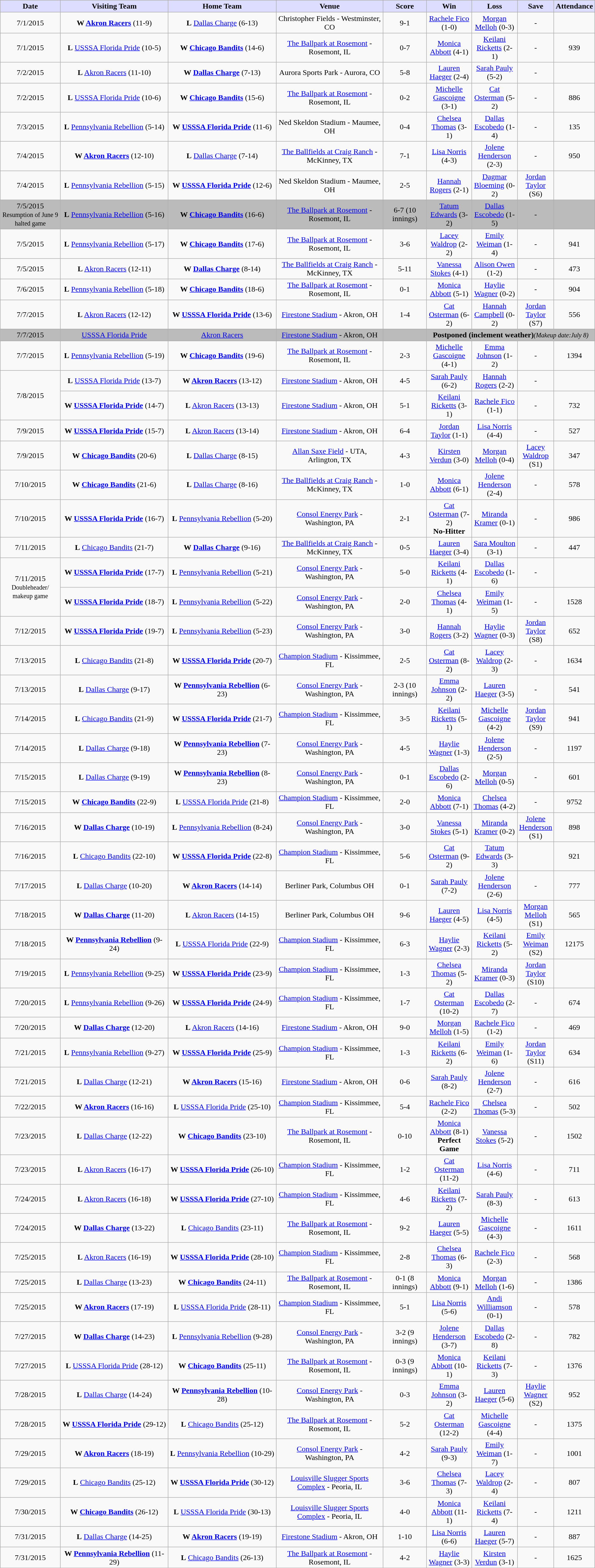<table class="wikitable"  style="text-align:center;">
<tr>
<th style="background:#ddf; width:11%;">Date</th>
<th style="background:#ddf; width:21%;">Visiting Team</th>
<th style="background:#ddf; width:21%;">Home Team</th>
<th style="background:#ddf; width:21%;">Venue</th>
<th style="background:#ddf; width:8%;">Score</th>
<th style="background:#ddf; width:8%;">Win</th>
<th style="background:#ddf; width:8%;">Loss</th>
<th style="background:#ddf; width:8%;">Save</th>
<th style="background:#ddf; width:1%;">Attendance</th>
</tr>
<tr>
<td>7/1/2015</td>
<td><strong>W <a href='#'>Akron Racers</a></strong> (11-9)</td>
<td><strong>L</strong> <a href='#'>Dallas Charge</a> (6-13)</td>
<td>Christopher Fields - Westminster, CO</td>
<td>9-1</td>
<td><a href='#'>Rachele Fico</a> (1-0)</td>
<td><a href='#'>Morgan Melloh</a> (0-3)</td>
<td>-</td>
<td></td>
</tr>
<tr>
<td>7/1/2015</td>
<td><strong>L</strong> <a href='#'>USSSA Florida Pride</a> (10-5)</td>
<td><strong>W <a href='#'>Chicago Bandits</a></strong> (14-6)</td>
<td><a href='#'>The Ballpark at Rosemont</a> - Rosemont, IL</td>
<td>0-7</td>
<td><a href='#'>Monica Abbott</a> (4-1)</td>
<td><a href='#'>Keilani Ricketts</a> (2-1)</td>
<td>-</td>
<td>939</td>
</tr>
<tr>
<td>7/2/2015</td>
<td><strong>L</strong> <a href='#'>Akron Racers</a> (11-10)</td>
<td><strong>W <a href='#'>Dallas Charge</a></strong> (7-13)</td>
<td>Aurora Sports Park - Aurora, CO</td>
<td>5-8</td>
<td><a href='#'>Lauren Haeger</a> (2-4)</td>
<td><a href='#'>Sarah Pauly</a> (5-2)</td>
<td>-</td>
<td></td>
</tr>
<tr>
<td>7/2/2015</td>
<td><strong>L</strong> <a href='#'>USSSA Florida Pride</a> (10-6)</td>
<td><strong>W <a href='#'>Chicago Bandits</a></strong> (15-6)</td>
<td><a href='#'>The Ballpark at Rosemont</a> - Rosemont, IL</td>
<td>0-2</td>
<td><a href='#'>Michelle Gascoigne</a> (3-1)</td>
<td><a href='#'>Cat Osterman</a> (5-2)</td>
<td>-</td>
<td>886</td>
</tr>
<tr>
<td>7/3/2015</td>
<td><strong>L</strong> <a href='#'>Pennsylvania Rebellion</a> (5-14)</td>
<td><strong>W <a href='#'>USSSA Florida Pride</a></strong> (11-6)</td>
<td>Ned Skeldon Stadium - Maumee, OH</td>
<td>0-4</td>
<td><a href='#'>Chelsea Thomas</a> (3-1)</td>
<td><a href='#'>Dallas Escobedo</a> (1-4)</td>
<td>-</td>
<td>135</td>
</tr>
<tr>
<td>7/4/2015</td>
<td><strong>W <a href='#'>Akron Racers</a></strong> (12-10)</td>
<td><strong>L</strong> <a href='#'>Dallas Charge</a> (7-14)</td>
<td><a href='#'>The Ballfields at Craig Ranch</a> - McKinney, TX</td>
<td>7-1</td>
<td><a href='#'>Lisa Norris</a> (4-3)</td>
<td><a href='#'>Jolene Henderson</a> (2-3)</td>
<td>-</td>
<td>950</td>
</tr>
<tr>
<td>7/4/2015</td>
<td><strong>L</strong> <a href='#'>Pennsylvania Rebellion</a> (5-15)</td>
<td><strong>W <a href='#'>USSSA Florida Pride</a></strong> (12-6)</td>
<td>Ned Skeldon Stadium - Maumee, OH</td>
<td>2-5</td>
<td><a href='#'>Hannah Rogers</a> (2-1)</td>
<td><a href='#'>Dagmar Bloeming</a> (0-2)</td>
<td><a href='#'>Jordan Taylor</a> (S6)</td>
<td></td>
</tr>
<tr style="background:#bbb">
<td>7/5/2015<br><small>Resumption of June 9 halted game</small></td>
<td><strong>L</strong> <a href='#'>Pennsylvania Rebellion</a> (5-16)</td>
<td><strong>W <a href='#'>Chicago Bandits</a></strong> (16-6)</td>
<td><a href='#'>The Ballpark at Rosemont</a> - Rosemont, IL</td>
<td>6-7 (10 innings)</td>
<td><a href='#'>Tatum Edwards</a> (3-2)</td>
<td><a href='#'>Dallas Escobedo</a> (1-5)</td>
<td>-</td>
<td></td>
</tr>
<tr>
<td>7/5/2015</td>
<td><strong>L</strong> <a href='#'>Pennsylvania Rebellion</a> (5-17)</td>
<td><strong>W <a href='#'>Chicago Bandits</a></strong> (17-6)</td>
<td><a href='#'>The Ballpark at Rosemont</a> - Rosemont, IL</td>
<td>3-6</td>
<td><a href='#'>Lacey Waldrop</a> (2-2)</td>
<td><a href='#'>Emily Weiman</a> (1-4)</td>
<td>-</td>
<td>941</td>
</tr>
<tr>
<td>7/5/2015</td>
<td><strong>L</strong> <a href='#'>Akron Racers</a> (12-11)</td>
<td><strong>W <a href='#'>Dallas Charge</a></strong> (8-14)</td>
<td><a href='#'>The Ballfields at Craig Ranch</a> - McKinney, TX</td>
<td>5-11</td>
<td><a href='#'>Vanessa Stokes</a> (4-1)</td>
<td><a href='#'>Alison Owen</a> (1-2)</td>
<td>-</td>
<td>473</td>
</tr>
<tr>
<td>7/6/2015</td>
<td><strong>L</strong> <a href='#'>Pennsylvania Rebellion</a> (5-18)</td>
<td><strong>W <a href='#'>Chicago Bandits</a></strong> (18-6)</td>
<td><a href='#'>The Ballpark at Rosemont</a> - Rosemont, IL</td>
<td>0-1</td>
<td><a href='#'>Monica Abbott</a> (5-1)</td>
<td><a href='#'>Haylie Wagner</a> (0-2)</td>
<td>-</td>
<td>904</td>
</tr>
<tr>
<td>7/7/2015</td>
<td><strong>L</strong> <a href='#'>Akron Racers</a> (12-12)</td>
<td><strong>W <a href='#'>USSSA Florida Pride</a></strong> (13-6)</td>
<td><a href='#'>Firestone Stadium</a> - Akron, OH</td>
<td>1-4</td>
<td><a href='#'>Cat Osterman</a> (6-2)</td>
<td><a href='#'>Hannah Campbell</a> (0-2)</td>
<td><a href='#'>Jordan Taylor</a> (S7)</td>
<td>556</td>
</tr>
<tr style="background:#bbb">
<td>7/7/2015</td>
<td><a href='#'>USSSA Florida Pride</a></td>
<td><a href='#'>Akron Racers</a></td>
<td><a href='#'>Firestone Stadium</a> - Akron, OH</td>
<td></td>
<td colspan="4"><strong>Postponed (inclement weather)</strong><small><em>(Makeup date:July 8)</em></small></td>
</tr>
<tr>
<td>7/7/2015</td>
<td><strong>L</strong> <a href='#'>Pennsylvania Rebellion</a> (5-19)</td>
<td><strong>W <a href='#'>Chicago Bandits</a></strong> (19-6)</td>
<td><a href='#'>The Ballpark at Rosemont</a> - Rosemont, IL</td>
<td>2-3</td>
<td><a href='#'>Michelle Gascoigne</a> (4-1)</td>
<td><a href='#'>Emma Johnson</a> (1-2)</td>
<td>-</td>
<td>1394</td>
</tr>
<tr>
<td rowspan=2>7/8/2015</td>
<td><strong>L</strong> <a href='#'>USSSA Florida Pride</a> (13-7)</td>
<td><strong>W <a href='#'>Akron Racers</a></strong> (13-12)</td>
<td><a href='#'>Firestone Stadium</a> - Akron, OH</td>
<td>4-5</td>
<td><a href='#'>Sarah Pauly</a> (6-2)</td>
<td><a href='#'>Hannah Rogers</a> (2-2)</td>
<td>-</td>
<td></td>
</tr>
<tr>
<td><strong>W <a href='#'>USSSA Florida Pride</a></strong> (14-7)</td>
<td><strong>L</strong> <a href='#'>Akron Racers</a> (13-13)</td>
<td><a href='#'>Firestone Stadium</a> - Akron, OH</td>
<td>5-1</td>
<td><a href='#'>Keilani Ricketts</a> (3-1)</td>
<td><a href='#'>Rachele Fico</a> (1-1)</td>
<td>-</td>
<td>732</td>
</tr>
<tr>
<td>7/9/2015</td>
<td><strong>W <a href='#'>USSSA Florida Pride</a></strong> (15-7)</td>
<td><strong>L</strong> <a href='#'>Akron Racers</a> (13-14)</td>
<td><a href='#'>Firestone Stadium</a> - Akron, OH</td>
<td>6-4</td>
<td><a href='#'>Jordan Taylor</a> (1-1)</td>
<td><a href='#'>Lisa Norris</a> (4-4)</td>
<td>-</td>
<td>527</td>
</tr>
<tr>
<td>7/9/2015</td>
<td><strong>W <a href='#'>Chicago Bandits</a></strong> (20-6)</td>
<td><strong>L</strong> <a href='#'>Dallas Charge</a> (8-15)</td>
<td><a href='#'>Allan Saxe Field</a> - UTA, Arlington, TX</td>
<td>4-3</td>
<td><a href='#'>Kirsten Verdun</a> (3-0)</td>
<td><a href='#'>Morgan Melloh</a> (0-4)</td>
<td><a href='#'>Lacey Waldrop</a> (S1)</td>
<td>347</td>
</tr>
<tr>
<td>7/10/2015</td>
<td><strong>W <a href='#'>Chicago Bandits</a></strong> (21-6)</td>
<td><strong>L</strong> <a href='#'>Dallas Charge</a> (8-16)</td>
<td><a href='#'>The Ballfields at Craig Ranch</a> - McKinney, TX</td>
<td>1-0</td>
<td><a href='#'>Monica Abbott</a> (6-1)</td>
<td><a href='#'>Jolene Henderson</a> (2-4)</td>
<td>-</td>
<td>578</td>
</tr>
<tr>
<td>7/10/2015</td>
<td><strong>W <a href='#'>USSSA Florida Pride</a></strong> (16-7)</td>
<td><strong>L</strong> <a href='#'>Pennsylvania Rebellion</a> (5-20)</td>
<td><a href='#'>Consol Energy Park</a> - Washington, PA</td>
<td>2-1</td>
<td><a href='#'>Cat Osterman</a> (7-2) <br><strong>No-Hitter</strong></td>
<td><a href='#'>Miranda Kramer</a> (0-1)</td>
<td>-</td>
<td>986</td>
</tr>
<tr>
<td>7/11/2015</td>
<td><strong>L</strong> <a href='#'>Chicago Bandits</a> (21-7)</td>
<td><strong>W <a href='#'>Dallas Charge</a></strong> (9-16)</td>
<td><a href='#'>The Ballfields at Craig Ranch</a> - McKinney, TX</td>
<td>0-5</td>
<td><a href='#'>Lauren Haeger</a> (3-4)</td>
<td><a href='#'>Sara Moulton</a> (3-1)</td>
<td>-</td>
<td>447</td>
</tr>
<tr>
<td rowspan=2>7/11/2015<br><small>Doubleheader/ makeup game</small></td>
<td><strong>W <a href='#'>USSSA Florida Pride</a></strong> (17-7)</td>
<td><strong>L</strong> <a href='#'>Pennsylvania Rebellion</a> (5-21)</td>
<td><a href='#'>Consol Energy Park</a> - Washington, PA</td>
<td>5-0</td>
<td><a href='#'>Keilani Ricketts</a> (4-1)</td>
<td><a href='#'>Dallas Escobedo</a> (1-6)</td>
<td>-</td>
<td></td>
</tr>
<tr>
<td><strong>W <a href='#'>USSSA Florida Pride</a></strong> (18-7)</td>
<td><strong>L</strong> <a href='#'>Pennsylvania Rebellion</a> (5-22)</td>
<td><a href='#'>Consol Energy Park</a> - Washington, PA</td>
<td>2-0</td>
<td><a href='#'>Chelsea Thomas</a> (4-1)</td>
<td><a href='#'>Emily Weiman</a> (1-5)</td>
<td>-</td>
<td>1528</td>
</tr>
<tr>
<td>7/12/2015</td>
<td><strong>W <a href='#'>USSSA Florida Pride</a></strong> (19-7)</td>
<td><strong>L</strong> <a href='#'>Pennsylvania Rebellion</a> (5-23)</td>
<td><a href='#'>Consol Energy Park</a> - Washington, PA</td>
<td>3-0</td>
<td><a href='#'>Hannah Rogers</a> (3-2)</td>
<td><a href='#'>Haylie Wagner</a> (0-3)</td>
<td><a href='#'>Jordan Taylor</a> (S8)</td>
<td>652</td>
</tr>
<tr>
<td>7/13/2015</td>
<td><strong>L</strong> <a href='#'>Chicago Bandits</a> (21-8)</td>
<td><strong>W <a href='#'>USSSA Florida Pride</a></strong> (20-7)</td>
<td><a href='#'>Champion Stadium</a> - Kissimmee, FL</td>
<td>2-5</td>
<td><a href='#'>Cat Osterman</a> (8-2)</td>
<td><a href='#'>Lacey Waldrop</a> (2-3)</td>
<td>-</td>
<td>1634</td>
</tr>
<tr>
<td>7/13/2015</td>
<td><strong>L</strong> <a href='#'>Dallas Charge</a> (9-17)</td>
<td><strong>W <a href='#'>Pennsylvania Rebellion</a></strong> (6-23)</td>
<td><a href='#'>Consol Energy Park</a> - Washington, PA</td>
<td>2-3 (10 innings)</td>
<td><a href='#'>Emma Johnson</a> (2-2)</td>
<td><a href='#'>Lauren Haeger</a> (3-5)</td>
<td>-</td>
<td>541</td>
</tr>
<tr>
<td>7/14/2015</td>
<td><strong>L</strong> <a href='#'>Chicago Bandits</a> (21-9)</td>
<td><strong>W <a href='#'>USSSA Florida Pride</a></strong> (21-7)</td>
<td><a href='#'>Champion Stadium</a> - Kissimmee, FL</td>
<td>3-5</td>
<td><a href='#'>Keilani Ricketts</a> (5-1)</td>
<td><a href='#'>Michelle Gascoigne</a> (4-2)</td>
<td><a href='#'>Jordan Taylor</a> (S9)</td>
<td>941</td>
</tr>
<tr>
<td>7/14/2015</td>
<td><strong>L</strong> <a href='#'>Dallas Charge</a> (9-18)</td>
<td><strong>W  <a href='#'>Pennsylvania Rebellion</a></strong> (7-23)</td>
<td><a href='#'>Consol Energy Park</a> - Washington, PA</td>
<td>4-5</td>
<td><a href='#'>Haylie Wagner</a> (1-3)</td>
<td><a href='#'>Jolene Henderson</a> (2-5)</td>
<td>-</td>
<td>1197</td>
</tr>
<tr>
<td>7/15/2015</td>
<td><strong>L</strong> <a href='#'>Dallas Charge</a> (9-19)</td>
<td><strong>W <a href='#'>Pennsylvania Rebellion</a></strong> (8-23)</td>
<td><a href='#'>Consol Energy Park</a> - Washington, PA</td>
<td>0-1</td>
<td><a href='#'>Dallas Escobedo</a> (2-6)</td>
<td><a href='#'>Morgan Melloh</a> (0-5)</td>
<td>-</td>
<td>601</td>
</tr>
<tr>
<td>7/15/2015</td>
<td><strong>W <a href='#'>Chicago Bandits</a></strong> (22-9)</td>
<td><strong>L</strong> <a href='#'>USSSA Florida Pride</a> (21-8)</td>
<td><a href='#'>Champion Stadium</a> - Kissimmee, FL</td>
<td>2-0</td>
<td><a href='#'>Monica Abbott</a> (7-1)</td>
<td><a href='#'>Chelsea Thomas</a> (4-2)</td>
<td>-</td>
<td>9752</td>
</tr>
<tr>
<td>7/16/2015</td>
<td><strong>W <a href='#'>Dallas Charge</a></strong> (10-19)</td>
<td><strong>L</strong> <a href='#'>Pennsylvania Rebellion</a> (8-24)</td>
<td><a href='#'>Consol Energy Park</a> - Washington, PA</td>
<td>3-0</td>
<td><a href='#'>Vanessa Stokes</a> (5-1)</td>
<td><a href='#'>Miranda Kramer</a> (0-2)</td>
<td><a href='#'>Jolene Henderson</a> (S1)</td>
<td>898</td>
</tr>
<tr>
<td>7/16/2015</td>
<td><strong>L</strong> <a href='#'>Chicago Bandits</a> (22-10)</td>
<td><strong>W <a href='#'>USSSA Florida Pride</a></strong> (22-8)</td>
<td><a href='#'>Champion Stadium</a> - Kissimmee, FL</td>
<td>5-6</td>
<td><a href='#'>Cat Osterman</a> (9-2)</td>
<td><a href='#'>Tatum Edwards</a> (3-3)</td>
<td></td>
<td>921</td>
</tr>
<tr 0>
<td>7/17/2015</td>
<td><strong>L</strong> <a href='#'>Dallas Charge</a> (10-20)</td>
<td><strong>W <a href='#'>Akron Racers</a></strong> (14-14)</td>
<td>Berliner Park, Columbus OH</td>
<td>0-1</td>
<td><a href='#'>Sarah Pauly</a> (7-2)</td>
<td><a href='#'>Jolene Henderson</a> (2-6)</td>
<td>-</td>
<td>777</td>
</tr>
<tr>
<td>7/18/2015</td>
<td><strong>W <a href='#'>Dallas Charge</a></strong> (11-20)</td>
<td><strong>L</strong> <a href='#'>Akron Racers</a> (14-15)</td>
<td>Berliner Park, Columbus OH</td>
<td>9-6</td>
<td><a href='#'>Lauren Haeger</a> (4-5)</td>
<td><a href='#'>Lisa Norris</a> (4-5)</td>
<td><a href='#'>Morgan Melloh</a> (S1)</td>
<td>565</td>
</tr>
<tr>
<td>7/18/2015</td>
<td><strong>W <a href='#'>Pennsylvania Rebellion</a></strong> (9-24)</td>
<td><strong>L</strong> <a href='#'>USSSA Florida Pride</a> (22-9)</td>
<td><a href='#'>Champion Stadium</a> - Kissimmee, FL</td>
<td>6-3</td>
<td><a href='#'>Haylie Wagner</a> (2-3)</td>
<td><a href='#'>Keilani Ricketts</a> (5-2)</td>
<td><a href='#'>Emily Weiman</a> (S2)</td>
<td>12175</td>
</tr>
<tr>
<td>7/19/2015</td>
<td><strong>L</strong> <a href='#'>Pennsylvania Rebellion</a> (9-25)</td>
<td><strong>W <a href='#'>USSSA Florida Pride</a></strong> (23-9)</td>
<td><a href='#'>Champion Stadium</a> - Kissimmee, FL</td>
<td>1-3</td>
<td><a href='#'>Chelsea Thomas</a> (5-2)</td>
<td><a href='#'>Miranda Kramer</a> (0-3)</td>
<td><a href='#'>Jordan Taylor</a> (S10)</td>
<td></td>
</tr>
<tr>
<td>7/20/2015</td>
<td><strong>L</strong> <a href='#'>Pennsylvania Rebellion</a> (9-26)</td>
<td><strong>W <a href='#'>USSSA Florida Pride</a></strong> (24-9)</td>
<td><a href='#'>Champion Stadium</a> - Kissimmee, FL</td>
<td>1-7</td>
<td><a href='#'>Cat Osterman</a> (10-2)</td>
<td><a href='#'>Dallas Escobedo</a> (2-7)</td>
<td>-</td>
<td>674</td>
</tr>
<tr>
<td>7/20/2015</td>
<td><strong>W <a href='#'>Dallas Charge</a></strong> (12-20)</td>
<td><strong>L</strong> <a href='#'>Akron Racers</a> (14-16)</td>
<td><a href='#'>Firestone Stadium</a> - Akron, OH</td>
<td>9-0</td>
<td><a href='#'>Morgan Melloh</a> (1-5)</td>
<td><a href='#'>Rachele Fico</a> (1-2)</td>
<td>-</td>
<td>469</td>
</tr>
<tr>
<td>7/21/2015</td>
<td><strong>L</strong> <a href='#'>Pennsylvania Rebellion</a> (9-27)</td>
<td><strong>W <a href='#'>USSSA Florida Pride</a></strong> (25-9)</td>
<td><a href='#'>Champion Stadium</a> - Kissimmee, FL</td>
<td>1-3</td>
<td><a href='#'>Keilani Ricketts</a> (6-2)</td>
<td><a href='#'>Emily Weiman</a> (1-6)</td>
<td><a href='#'>Jordan Taylor</a> (S11)</td>
<td>634</td>
</tr>
<tr>
<td>7/21/2015</td>
<td><strong>L</strong> <a href='#'>Dallas Charge</a> (12-21)</td>
<td><strong>W <a href='#'>Akron Racers</a></strong> (15-16)</td>
<td><a href='#'>Firestone Stadium</a> - Akron, OH</td>
<td>0-6</td>
<td><a href='#'>Sarah Pauly</a> (8-2)</td>
<td><a href='#'>Jolene Henderson</a> (2-7)</td>
<td>-</td>
<td>616</td>
</tr>
<tr>
<td>7/22/2015</td>
<td><strong>W <a href='#'>Akron Racers</a></strong> (16-16)</td>
<td><strong>L</strong> <a href='#'>USSSA Florida Pride</a> (25-10)</td>
<td><a href='#'>Champion Stadium</a> - Kissimmee, FL</td>
<td>5-4</td>
<td><a href='#'>Rachele Fico</a> (2-2)</td>
<td><a href='#'>Chelsea Thomas</a> (5-3)</td>
<td>-</td>
<td>502</td>
</tr>
<tr>
<td>7/23/2015</td>
<td><strong>L</strong> <a href='#'>Dallas Charge</a> (12-22)</td>
<td><strong>W <a href='#'>Chicago Bandits</a></strong> (23-10)</td>
<td><a href='#'>The Ballpark at Rosemont</a> - Rosemont, IL</td>
<td>0-10</td>
<td><a href='#'>Monica Abbott</a> (8-1)<br><strong>Perfect Game</strong></td>
<td><a href='#'>Vanessa Stokes</a> (5-2)</td>
<td>-</td>
<td>1502</td>
</tr>
<tr>
<td>7/23/2015</td>
<td><strong>L</strong> <a href='#'>Akron Racers</a> (16-17)</td>
<td><strong>W <a href='#'>USSSA Florida Pride</a></strong> (26-10)</td>
<td><a href='#'>Champion Stadium</a> - Kissimmee, FL</td>
<td>1-2</td>
<td><a href='#'>Cat Osterman</a> (11-2)</td>
<td><a href='#'>Lisa Norris</a> (4-6)</td>
<td>-</td>
<td>711</td>
</tr>
<tr>
<td>7/24/2015</td>
<td><strong>L</strong> <a href='#'>Akron Racers</a> (16-18)</td>
<td><strong>W <a href='#'>USSSA Florida Pride</a></strong> (27-10)</td>
<td><a href='#'>Champion Stadium</a> - Kissimmee, FL</td>
<td>4-6</td>
<td><a href='#'>Keilani Ricketts</a> (7-2)</td>
<td><a href='#'>Sarah Pauly</a> (8-3)</td>
<td>-</td>
<td>613</td>
</tr>
<tr>
<td>7/24/2015</td>
<td><strong>W <a href='#'>Dallas Charge</a></strong> (13-22)</td>
<td><strong>L</strong> <a href='#'>Chicago Bandits</a> (23-11)</td>
<td><a href='#'>The Ballpark at Rosemont</a> - Rosemont, IL</td>
<td>9-2</td>
<td><a href='#'>Lauren Haeger</a> (5-5)</td>
<td><a href='#'>Michelle Gascoigne</a> (4-3)</td>
<td>-</td>
<td>1611</td>
</tr>
<tr>
<td>7/25/2015</td>
<td><strong>L</strong> <a href='#'>Akron Racers</a> (16-19)</td>
<td><strong>W <a href='#'>USSSA Florida Pride</a></strong> (28-10)</td>
<td><a href='#'>Champion Stadium</a> - Kissimmee, FL</td>
<td>2-8</td>
<td><a href='#'>Chelsea Thomas</a> (6-3)</td>
<td><a href='#'>Rachele Fico</a> (2-3)</td>
<td>-</td>
<td>568</td>
</tr>
<tr>
<td>7/25/2015</td>
<td><strong>L</strong> <a href='#'>Dallas Charge</a> (13-23)</td>
<td><strong>W <a href='#'>Chicago Bandits</a></strong> (24-11)</td>
<td><a href='#'>The Ballpark at Rosemont</a> - Rosemont, IL</td>
<td>0-1 (8 innings)</td>
<td><a href='#'>Monica Abbott</a> (9-1)</td>
<td><a href='#'>Morgan Melloh</a> (1-6)</td>
<td>-</td>
<td>1386</td>
</tr>
<tr>
<td>7/25/2015</td>
<td><strong>W <a href='#'>Akron Racers</a></strong> (17-19)</td>
<td><strong>L</strong> <a href='#'>USSSA Florida Pride</a> (28-11)</td>
<td><a href='#'>Champion Stadium</a> - Kissimmee, FL</td>
<td>5-1</td>
<td><a href='#'>Lisa Norris</a> (5-6)</td>
<td><a href='#'>Andi Williamson</a> (0-1)</td>
<td>-</td>
<td>578</td>
</tr>
<tr>
<td>7/27/2015</td>
<td><strong>W <a href='#'>Dallas Charge</a></strong> (14-23)</td>
<td><strong>L</strong> <a href='#'>Pennsylvania Rebellion</a> (9-28)</td>
<td><a href='#'>Consol Energy Park</a> - Washington, PA</td>
<td>3-2 (9 innings)</td>
<td><a href='#'>Jolene Henderson</a> (3-7)</td>
<td><a href='#'>Dallas Escobedo</a> (2-8)</td>
<td>-</td>
<td>782</td>
</tr>
<tr>
<td>7/27/2015</td>
<td><strong>L</strong> <a href='#'>USSSA Florida Pride</a> (28-12)</td>
<td><strong>W <a href='#'>Chicago Bandits</a></strong> (25-11)</td>
<td><a href='#'>The Ballpark at Rosemont</a> - Rosemont, IL</td>
<td>0-3 (9 innings)</td>
<td><a href='#'>Monica Abbott</a> (10-1)</td>
<td><a href='#'>Keilani Ricketts</a> (7-3)</td>
<td>-</td>
<td>1376</td>
</tr>
<tr>
<td>7/28/2015</td>
<td><strong>L</strong> <a href='#'>Dallas Charge</a> (14-24)</td>
<td><strong>W <a href='#'>Pennsylvania Rebellion</a></strong> (10-28)</td>
<td><a href='#'>Consol Energy Park</a> - Washington, PA</td>
<td>0-3</td>
<td><a href='#'>Emma Johnson</a> (3-2)</td>
<td><a href='#'>Lauren Haeger</a> (5-6)</td>
<td><a href='#'>Haylie Wagner</a> (S2)</td>
<td>952</td>
</tr>
<tr>
<td>7/28/2015</td>
<td><strong>W <a href='#'>USSSA Florida Pride</a></strong> (29-12)</td>
<td><strong>L</strong> <a href='#'>Chicago Bandits</a> (25-12)</td>
<td><a href='#'>The Ballpark at Rosemont</a> - Rosemont, IL</td>
<td>5-2</td>
<td><a href='#'>Cat Osterman</a> (12-2)</td>
<td><a href='#'>Michelle Gascoigne</a> (4-4)</td>
<td>-</td>
<td>1375</td>
</tr>
<tr>
<td>7/29/2015</td>
<td><strong>W <a href='#'>Akron Racers</a></strong> (18-19)</td>
<td><strong>L</strong> <a href='#'>Pennsylvania Rebellion</a> (10-29)</td>
<td><a href='#'>Consol Energy Park</a> - Washington, PA</td>
<td>4-2</td>
<td><a href='#'>Sarah Pauly</a> (9-3)</td>
<td><a href='#'>Emily Weiman</a> (1-7)</td>
<td>-</td>
<td>1001</td>
</tr>
<tr>
<td>7/29/2015</td>
<td><strong>L</strong> <a href='#'>Chicago Bandits</a> (25-12)</td>
<td><strong>W <a href='#'>USSSA Florida Pride</a></strong> (30-12)</td>
<td><a href='#'>Louisville Slugger Sports Complex</a> - Peoria, IL</td>
<td>3-6</td>
<td><a href='#'>Chelsea Thomas</a> (7-3)</td>
<td><a href='#'>Lacey Waldrop</a> (2-4)</td>
<td>-</td>
<td>807</td>
</tr>
<tr>
<td>7/30/2015</td>
<td><strong>W <a href='#'>Chicago Bandits</a></strong> (26-12)</td>
<td><strong>L</strong> <a href='#'>USSSA Florida Pride</a> (30-13)</td>
<td><a href='#'>Louisville Slugger Sports Complex</a> - Peoria, IL</td>
<td>4-0</td>
<td><a href='#'>Monica Abbott</a> (11-1)</td>
<td><a href='#'>Keilani Ricketts</a> (7-4)</td>
<td>-</td>
<td>1211</td>
</tr>
<tr>
<td>7/31/2015</td>
<td><strong>L</strong> <a href='#'>Dallas Charge</a> (14-25)</td>
<td><strong>W <a href='#'>Akron Racers</a></strong> (19-19)</td>
<td><a href='#'>Firestone Stadium</a> - Akron, OH</td>
<td>1-10</td>
<td><a href='#'>Lisa Norris</a> (6-6)</td>
<td><a href='#'>Lauren Haeger</a> (5-7)</td>
<td>-</td>
<td>887</td>
</tr>
<tr>
<td>7/31/2015</td>
<td><strong>W <a href='#'>Pennsylvania Rebellion</a></strong> (11-29)</td>
<td><strong>L</strong> <a href='#'>Chicago Bandits</a> (26-13)</td>
<td><a href='#'>The Ballpark at Rosemont</a> - Rosemont, IL</td>
<td>4-2</td>
<td><a href='#'>Haylie Wagner</a> (3-3)</td>
<td><a href='#'>Kirsten Verdun</a> (3-1)</td>
<td>-</td>
<td>1625</td>
</tr>
<tr>
</tr>
</table>
